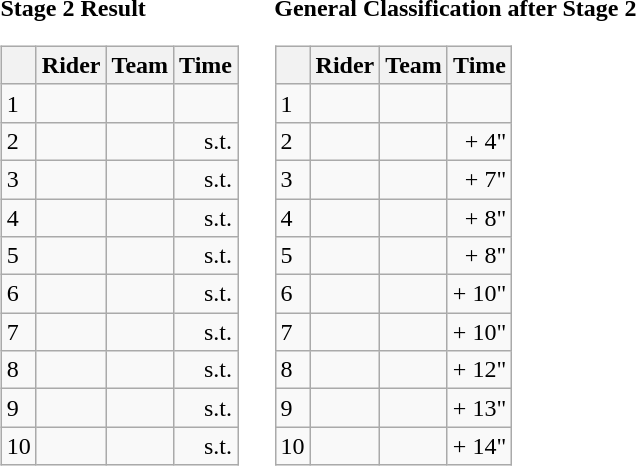<table>
<tr>
<td><strong>Stage 2 Result</strong><br><table class="wikitable">
<tr>
<th></th>
<th>Rider</th>
<th>Team</th>
<th>Time</th>
</tr>
<tr>
<td>1</td>
<td></td>
<td></td>
<td style="text-align:right;"></td>
</tr>
<tr>
<td>2</td>
<td></td>
<td></td>
<td style="text-align:right;">s.t.</td>
</tr>
<tr>
<td>3</td>
<td></td>
<td></td>
<td style="text-align:right;">s.t.</td>
</tr>
<tr>
<td>4</td>
<td></td>
<td></td>
<td style="text-align:right;">s.t.</td>
</tr>
<tr>
<td>5</td>
<td></td>
<td></td>
<td style="text-align:right;">s.t.</td>
</tr>
<tr>
<td>6</td>
<td> </td>
<td></td>
<td style="text-align:right;">s.t.</td>
</tr>
<tr>
<td>7</td>
<td></td>
<td></td>
<td style="text-align:right;">s.t.</td>
</tr>
<tr>
<td>8</td>
<td></td>
<td></td>
<td style="text-align:right;">s.t.</td>
</tr>
<tr>
<td>9</td>
<td></td>
<td></td>
<td style="text-align:right;">s.t.</td>
</tr>
<tr>
<td>10</td>
<td></td>
<td></td>
<td style="text-align:right;">s.t.</td>
</tr>
</table>
</td>
<td></td>
<td><strong>General Classification after Stage 2</strong><br><table class="wikitable">
<tr>
<th></th>
<th>Rider</th>
<th>Team</th>
<th>Time</th>
</tr>
<tr>
<td>1</td>
<td> </td>
<td></td>
<td style="text-align:right;"></td>
</tr>
<tr>
<td>2</td>
<td> </td>
<td></td>
<td style="text-align:right;">+ 4"</td>
</tr>
<tr>
<td>3</td>
<td></td>
<td></td>
<td style="text-align:right;">+ 7"</td>
</tr>
<tr>
<td>4</td>
<td></td>
<td></td>
<td style="text-align:right;">+ 8"</td>
</tr>
<tr>
<td>5</td>
<td></td>
<td></td>
<td style="text-align:right;">+ 8"</td>
</tr>
<tr>
<td>6</td>
<td></td>
<td></td>
<td style="text-align:right;">+ 10"</td>
</tr>
<tr>
<td>7</td>
<td></td>
<td></td>
<td style="text-align:right;">+ 10"</td>
</tr>
<tr>
<td>8</td>
<td></td>
<td></td>
<td style="text-align:right;">+ 12"</td>
</tr>
<tr>
<td>9</td>
<td> </td>
<td></td>
<td style="text-align:right;">+ 13"</td>
</tr>
<tr>
<td>10</td>
<td></td>
<td></td>
<td style="text-align:right;">+ 14"</td>
</tr>
</table>
</td>
</tr>
</table>
